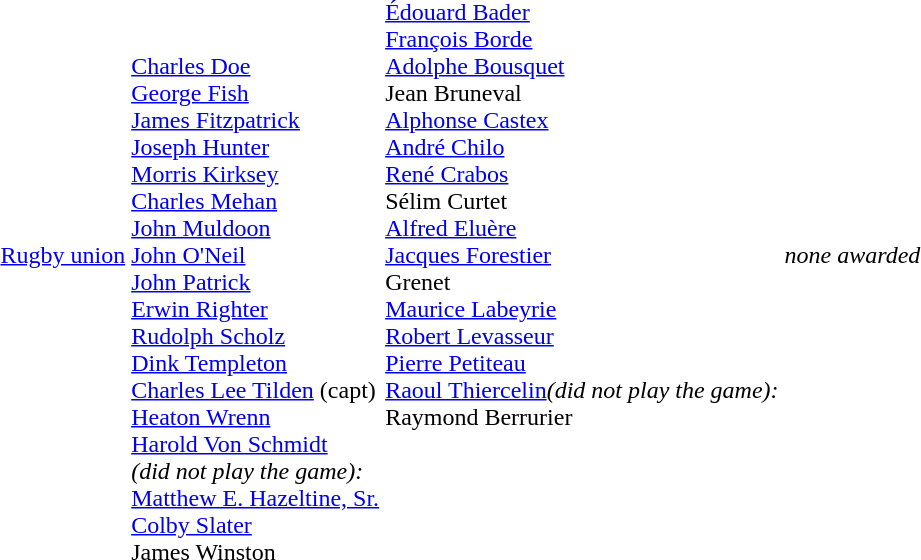<table>
<tr>
<td><a href='#'>Rugby union</a></td>
<td valign=top><br><br><br>
 <br>
<a href='#'>Charles Doe</a><br>
<a href='#'>George Fish</a><br>
<a href='#'>James Fitzpatrick</a><br>
<a href='#'>Joseph Hunter</a><br>
<a href='#'>Morris Kirksey</a><br>
<a href='#'>Charles Mehan</a><br>
<a href='#'>John Muldoon</a><br>
<a href='#'>John O'Neil</a><br>
<a href='#'>John Patrick</a><br>
<a href='#'>Erwin Righter</a><br>
<a href='#'>Rudolph Scholz</a><br>
<a href='#'>Dink Templeton</a><br>
<a href='#'>Charles Lee Tilden</a> (capt)<br>
<a href='#'>Heaton Wrenn</a><br>
<a href='#'>Harold Von Schmidt</a><br><em>(did not play the game):</em><br>
<a href='#'>Matthew E. Hazeltine, Sr.</a><br>
<a href='#'>Colby Slater</a><br>
James Winston</td>
<td valign=top><br><br><a href='#'>Édouard Bader</a><br>
<a href='#'>François Borde</a><br>
<a href='#'>Adolphe Bousquet</a><br>
Jean Bruneval<br>
<a href='#'>Alphonse Castex</a><br>
<a href='#'>André Chilo</a><br>
<a href='#'>René Crabos</a><br>
Sélim Curtet<br>
<a href='#'>Alfred Eluère</a><br>
<a href='#'>Jacques Forestier</a><br>
Grenet<br>
<a href='#'>Maurice Labeyrie</a><br>
<a href='#'>Robert Levasseur</a><br>
<a href='#'>Pierre Petiteau</a><br>
<a href='#'>Raoul Thiercelin</a><em>(did not play the game):</em><br>
Raymond Berrurier</td>
<td><em>none awarded</em></td>
</tr>
</table>
